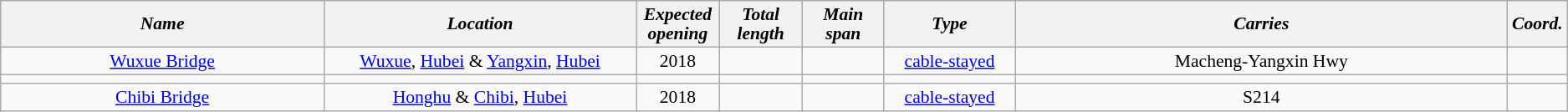<table class="wikitable" style="text-align: center; font-size:90%; line-height:1.05">
<tr>
<th scope="col" style="width:260px;"><em>Name</em></th>
<th scope="col" style="width:250px;"><em>Location</em></th>
<th scope="col" style="width:60px;"><em>Expected opening</em></th>
<th scope="col" style="width:60px;"><em>Total length</em></th>
<th scope="col" style="width:60px;"><em>Main span</em></th>
<th scope="col" style="width:100px;"><em>Type</em></th>
<th scope="col" style="width:400px;"><em>Carries</em></th>
<th scope="col"><em>Coord.</em></th>
</tr>
<tr>
<td><a href='#'>Wuxue Bridge</a></td>
<td><a href='#'>Wuxue</a>, <a href='#'>Hubei</a> & <a href='#'>Yangxin</a>, <a href='#'>Hubei</a></td>
<td>2018</td>
<td></td>
<td></td>
<td><a href='#'>cable-stayed</a></td>
<td>Macheng-Yangxin Hwy</td>
<td></td>
</tr>
<tr>
<td></td>
<td></td>
<td></td>
<td></td>
<td></td>
<td></td>
<td></td>
<td></td>
</tr>
<tr>
<td><a href='#'>Chibi Bridge</a></td>
<td><a href='#'>Honghu</a> & <a href='#'>Chibi</a>, <a href='#'>Hubei</a></td>
<td>2018</td>
<td></td>
<td></td>
<td><a href='#'>cable-stayed</a></td>
<td>S214</td>
<td></td>
</tr>
</table>
